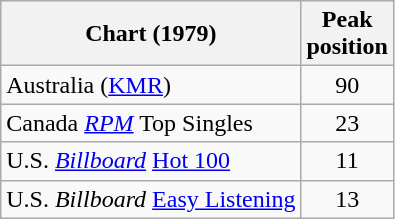<table class="wikitable sortable">
<tr>
<th>Chart (1979)</th>
<th>Peak<br>position</th>
</tr>
<tr>
<td>Australia (<a href='#'>KMR</a>)</td>
<td style="text-align:center;">90</td>
</tr>
<tr>
<td>Canada <a href='#'><em>RPM</em></a> Top Singles</td>
<td style="text-align:center;">23</td>
</tr>
<tr>
<td>U.S. <em><a href='#'>Billboard</a></em> <a href='#'>Hot 100</a></td>
<td style="text-align:center;">11</td>
</tr>
<tr>
<td>U.S. <em>Billboard</em> <a href='#'>Easy Listening</a></td>
<td align="center">13</td>
</tr>
</table>
